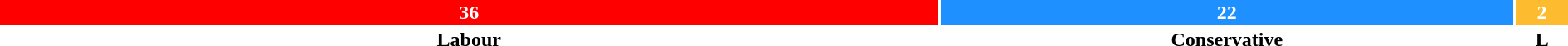<table style="width:100%; text-align:center;">
<tr style="color:white;">
<td style="background:red; width:60.00%;"><strong>36</strong></td>
<td style="background:dodgerblue; width:36.67%;"><strong>22</strong></td>
<td style="background:#FDBB30; width:3.33%;"><strong>2</strong></td>
</tr>
<tr>
<td><span><strong>Labour</strong></span></td>
<td><span><strong>Conservative</strong></span></td>
<td><span><strong>L</strong></span></td>
</tr>
</table>
